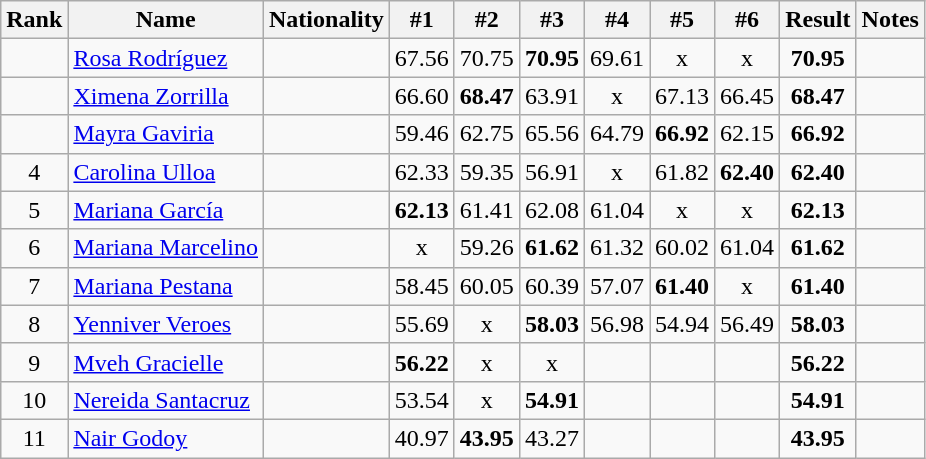<table class="wikitable sortable" style="text-align:center">
<tr>
<th>Rank</th>
<th>Name</th>
<th>Nationality</th>
<th>#1</th>
<th>#2</th>
<th>#3</th>
<th>#4</th>
<th>#5</th>
<th>#6</th>
<th>Result</th>
<th>Notes</th>
</tr>
<tr>
<td></td>
<td align=left><a href='#'>Rosa Rodríguez</a></td>
<td align=left></td>
<td>67.56</td>
<td>70.75</td>
<td><strong>70.95</strong></td>
<td>69.61</td>
<td>x</td>
<td>x</td>
<td><strong>70.95</strong></td>
<td></td>
</tr>
<tr>
<td></td>
<td align=left><a href='#'>Ximena Zorrilla</a></td>
<td align=left></td>
<td>66.60</td>
<td><strong>68.47</strong></td>
<td>63.91</td>
<td>x</td>
<td>67.13</td>
<td>66.45</td>
<td><strong>68.47</strong></td>
<td></td>
</tr>
<tr>
<td></td>
<td align=left><a href='#'>Mayra Gaviria</a></td>
<td align=left></td>
<td>59.46</td>
<td>62.75</td>
<td>65.56</td>
<td>64.79</td>
<td><strong>66.92</strong></td>
<td>62.15</td>
<td><strong>66.92</strong></td>
<td></td>
</tr>
<tr>
<td>4</td>
<td align=left><a href='#'>Carolina Ulloa</a></td>
<td align=left></td>
<td>62.33</td>
<td>59.35</td>
<td>56.91</td>
<td>x</td>
<td>61.82</td>
<td><strong>62.40</strong></td>
<td><strong>62.40</strong></td>
<td><strong></strong></td>
</tr>
<tr>
<td>5</td>
<td align=left><a href='#'>Mariana García</a></td>
<td align=left></td>
<td><strong>62.13</strong></td>
<td>61.41</td>
<td>62.08</td>
<td>61.04</td>
<td>x</td>
<td>x</td>
<td><strong>62.13</strong></td>
<td></td>
</tr>
<tr>
<td>6</td>
<td align=left><a href='#'>Mariana Marcelino</a></td>
<td align=left></td>
<td>x</td>
<td>59.26</td>
<td><strong>61.62</strong></td>
<td>61.32</td>
<td>60.02</td>
<td>61.04</td>
<td><strong>61.62</strong></td>
<td></td>
</tr>
<tr>
<td>7</td>
<td align=left><a href='#'>Mariana Pestana</a></td>
<td align=left></td>
<td>58.45</td>
<td>60.05</td>
<td>60.39</td>
<td>57.07</td>
<td><strong>61.40</strong></td>
<td>x</td>
<td><strong>61.40</strong></td>
<td></td>
</tr>
<tr>
<td>8</td>
<td align=left><a href='#'>Yenniver Veroes</a></td>
<td align=left></td>
<td>55.69</td>
<td>x</td>
<td><strong>58.03</strong></td>
<td>56.98</td>
<td>54.94</td>
<td>56.49</td>
<td><strong>58.03</strong></td>
<td></td>
</tr>
<tr>
<td>9</td>
<td align=left><a href='#'>Mveh Gracielle</a></td>
<td align=left></td>
<td><strong>56.22</strong></td>
<td>x</td>
<td>x</td>
<td></td>
<td></td>
<td></td>
<td><strong>56.22</strong></td>
<td></td>
</tr>
<tr>
<td>10</td>
<td align=left><a href='#'>Nereida Santacruz</a></td>
<td align=left></td>
<td>53.54</td>
<td>x</td>
<td><strong>54.91</strong></td>
<td></td>
<td></td>
<td></td>
<td><strong>54.91</strong></td>
<td></td>
</tr>
<tr>
<td>11</td>
<td align=left><a href='#'>Nair Godoy</a></td>
<td align=left></td>
<td>40.97</td>
<td><strong>43.95</strong></td>
<td>43.27</td>
<td></td>
<td></td>
<td></td>
<td><strong>43.95</strong></td>
<td></td>
</tr>
</table>
